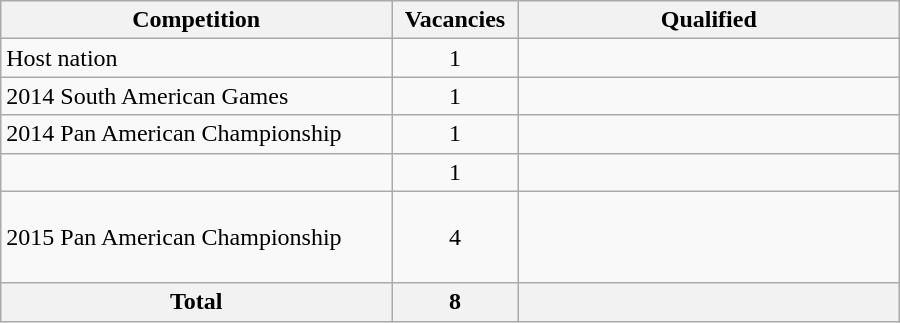<table class = "wikitable" width=600>
<tr>
<th width=300>Competition</th>
<th width=80>Vacancies</th>
<th width=300>Qualified</th>
</tr>
<tr>
<td>Host nation</td>
<td align="center">1</td>
<td></td>
</tr>
<tr>
<td>2014 South American Games</td>
<td align="center">1</td>
<td></td>
</tr>
<tr>
<td>2014 Pan American Championship</td>
<td align="center">1</td>
<td></td>
</tr>
<tr>
<td></td>
<td align="center">1</td>
<td></td>
</tr>
<tr>
<td>2015 Pan American Championship</td>
<td align="center">4</td>
<td><br><br><br></td>
</tr>
<tr>
<th>Total</th>
<th>8</th>
<th></th>
</tr>
</table>
